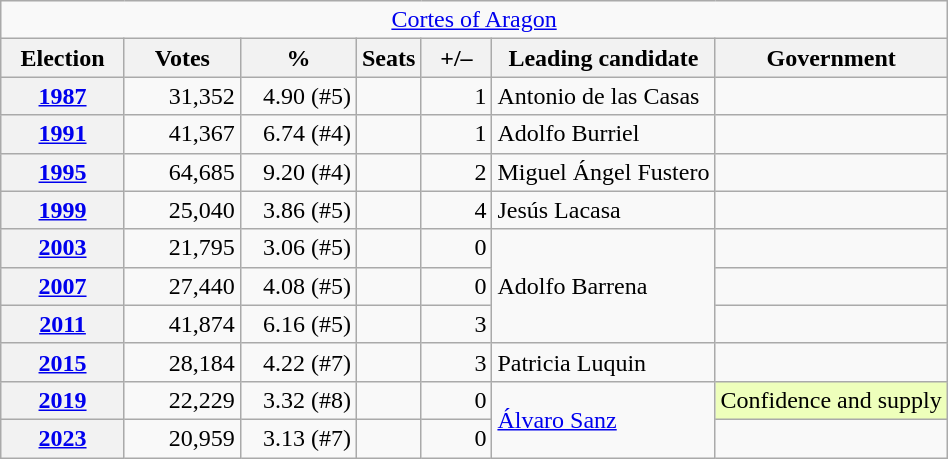<table class="wikitable" style="text-align:right;">
<tr>
<td colspan="8" align="center"><a href='#'>Cortes of Aragon</a></td>
</tr>
<tr>
<th width="75">Election</th>
<th width="70">Votes</th>
<th width="70">%</th>
<th>Seats</th>
<th width="40">+/–</th>
<th>Leading candidate</th>
<th>Government</th>
</tr>
<tr>
<th><a href='#'>1987</a></th>
<td>31,352</td>
<td>4.90 (#5)</td>
<td></td>
<td>1</td>
<td align="left">Antonio de las Casas</td>
<td></td>
</tr>
<tr>
<th><a href='#'>1991</a></th>
<td>41,367</td>
<td>6.74 (#4)</td>
<td></td>
<td>1</td>
<td align="left">Adolfo Burriel</td>
<td></td>
</tr>
<tr>
<th><a href='#'>1995</a></th>
<td>64,685</td>
<td>9.20 (#4)</td>
<td></td>
<td>2</td>
<td align="left">Miguel Ángel Fustero</td>
<td></td>
</tr>
<tr>
<th><a href='#'>1999</a></th>
<td>25,040</td>
<td>3.86 (#5)</td>
<td></td>
<td>4</td>
<td align="left">Jesús Lacasa</td>
<td></td>
</tr>
<tr>
<th><a href='#'>2003</a></th>
<td>21,795</td>
<td>3.06 (#5)</td>
<td></td>
<td>0</td>
<td rowspan="3" align="left">Adolfo Barrena</td>
<td></td>
</tr>
<tr>
<th><a href='#'>2007</a></th>
<td>27,440</td>
<td>4.08 (#5)</td>
<td></td>
<td>0</td>
<td></td>
</tr>
<tr>
<th><a href='#'>2011</a></th>
<td>41,874</td>
<td>6.16 (#5)</td>
<td></td>
<td>3</td>
<td></td>
</tr>
<tr>
<th><a href='#'>2015</a></th>
<td>28,184</td>
<td>4.22 (#7)</td>
<td></td>
<td>3</td>
<td align="left">Patricia Luquin</td>
<td></td>
</tr>
<tr>
<th><a href='#'>2019</a></th>
<td>22,229</td>
<td>3.32 (#8)</td>
<td></td>
<td>0</td>
<td rowspan="2" align="left"><a href='#'>Álvaro Sanz</a></td>
<td style="background:#efb;" align="center">Confidence and supply</td>
</tr>
<tr>
<th><a href='#'>2023</a></th>
<td>20,959</td>
<td>3.13 (#7)</td>
<td></td>
<td>0</td>
<td></td>
</tr>
</table>
